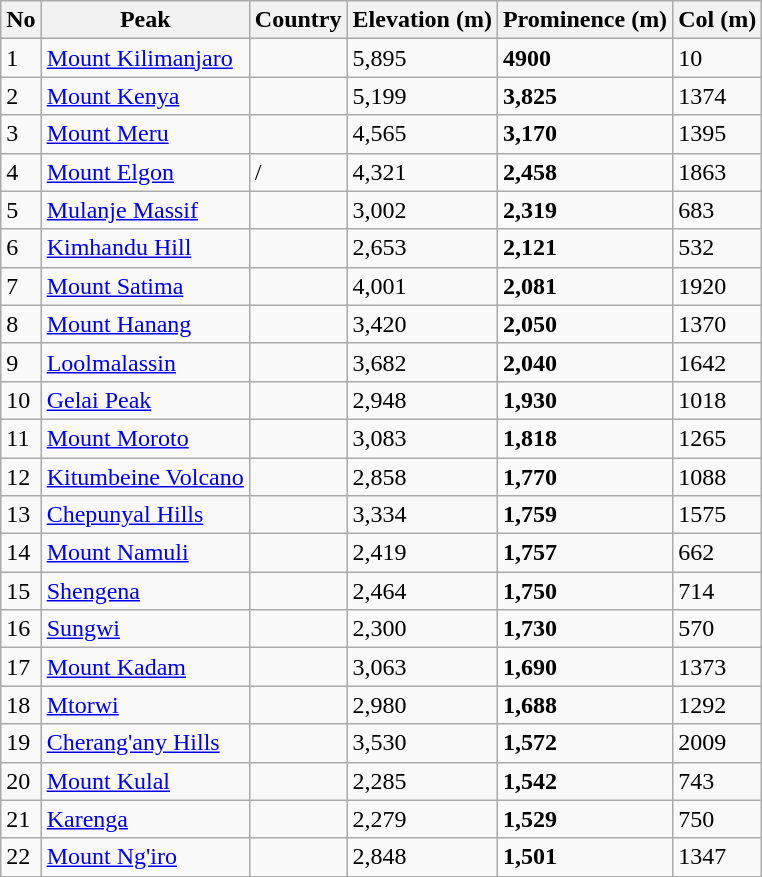<table class="wikitable sortable">
<tr>
<th>No</th>
<th>Peak</th>
<th>Country</th>
<th>Elevation (m)</th>
<th>Prominence (m)</th>
<th>Col (m)</th>
</tr>
<tr>
<td>1</td>
<td><a href='#'>Mount Kilimanjaro</a></td>
<td></td>
<td>5,895</td>
<td><strong>4900</strong></td>
<td>10</td>
</tr>
<tr>
<td>2</td>
<td><a href='#'>Mount Kenya</a></td>
<td></td>
<td>5,199</td>
<td><strong>3,825</strong></td>
<td>1374</td>
</tr>
<tr>
<td>3</td>
<td><a href='#'>Mount Meru</a></td>
<td></td>
<td>4,565</td>
<td><strong>3,170</strong></td>
<td>1395</td>
</tr>
<tr>
<td>4</td>
<td><a href='#'>Mount Elgon</a></td>
<td>/</td>
<td>4,321</td>
<td><strong>2,458</strong></td>
<td>1863</td>
</tr>
<tr>
<td>5</td>
<td><a href='#'>Mulanje Massif</a></td>
<td></td>
<td>3,002</td>
<td><strong>2,319</strong></td>
<td>683</td>
</tr>
<tr>
<td>6</td>
<td><a href='#'>Kimhandu Hill</a></td>
<td></td>
<td>2,653</td>
<td><strong>2,121</strong></td>
<td>532</td>
</tr>
<tr>
<td>7</td>
<td><a href='#'>Mount Satima</a></td>
<td></td>
<td>4,001</td>
<td><strong>2,081</strong></td>
<td>1920</td>
</tr>
<tr>
<td>8</td>
<td><a href='#'>Mount Hanang</a></td>
<td></td>
<td>3,420</td>
<td><strong>2,050</strong></td>
<td>1370</td>
</tr>
<tr>
<td>9</td>
<td><a href='#'>Loolmalassin</a></td>
<td></td>
<td>3,682</td>
<td><strong>2,040</strong></td>
<td>1642</td>
</tr>
<tr>
<td>10</td>
<td><a href='#'>Gelai Peak</a></td>
<td></td>
<td>2,948</td>
<td><strong>1,930</strong></td>
<td>1018</td>
</tr>
<tr>
<td>11</td>
<td><a href='#'>Mount Moroto</a></td>
<td></td>
<td>3,083</td>
<td><strong>1,818</strong></td>
<td>1265</td>
</tr>
<tr>
<td>12</td>
<td><a href='#'>Kitumbeine Volcano</a></td>
<td></td>
<td>2,858</td>
<td><strong>1,770</strong></td>
<td>1088</td>
</tr>
<tr>
<td>13</td>
<td><a href='#'>Chepunyal Hills</a></td>
<td></td>
<td>3,334</td>
<td><strong>1,759</strong></td>
<td>1575</td>
</tr>
<tr>
<td>14</td>
<td><a href='#'>Mount Namuli</a></td>
<td></td>
<td>2,419</td>
<td><strong>1,757</strong></td>
<td>662</td>
</tr>
<tr>
<td>15</td>
<td><a href='#'>Shengena</a></td>
<td></td>
<td>2,464</td>
<td><strong>1,750</strong></td>
<td>714</td>
</tr>
<tr>
<td>16</td>
<td><a href='#'>Sungwi</a></td>
<td></td>
<td>2,300</td>
<td><strong>1,730</strong></td>
<td>570</td>
</tr>
<tr>
<td>17</td>
<td><a href='#'>Mount Kadam</a></td>
<td></td>
<td>3,063</td>
<td><strong>1,690</strong></td>
<td>1373</td>
</tr>
<tr>
<td>18</td>
<td><a href='#'>Mtorwi</a></td>
<td></td>
<td>2,980</td>
<td><strong>1,688</strong></td>
<td>1292</td>
</tr>
<tr>
<td>19</td>
<td><a href='#'>Cherang'any Hills</a></td>
<td></td>
<td>3,530</td>
<td><strong>1,572</strong></td>
<td>2009</td>
</tr>
<tr>
<td>20</td>
<td><a href='#'>Mount Kulal</a></td>
<td></td>
<td>2,285</td>
<td><strong>1,542</strong></td>
<td>743</td>
</tr>
<tr>
<td>21</td>
<td><a href='#'>Karenga</a></td>
<td></td>
<td>2,279</td>
<td><strong>1,529</strong></td>
<td>750</td>
</tr>
<tr>
<td>22</td>
<td><a href='#'>Mount Ng'iro</a></td>
<td></td>
<td>2,848</td>
<td><strong>1,501</strong></td>
<td>1347</td>
</tr>
<tr>
</tr>
</table>
